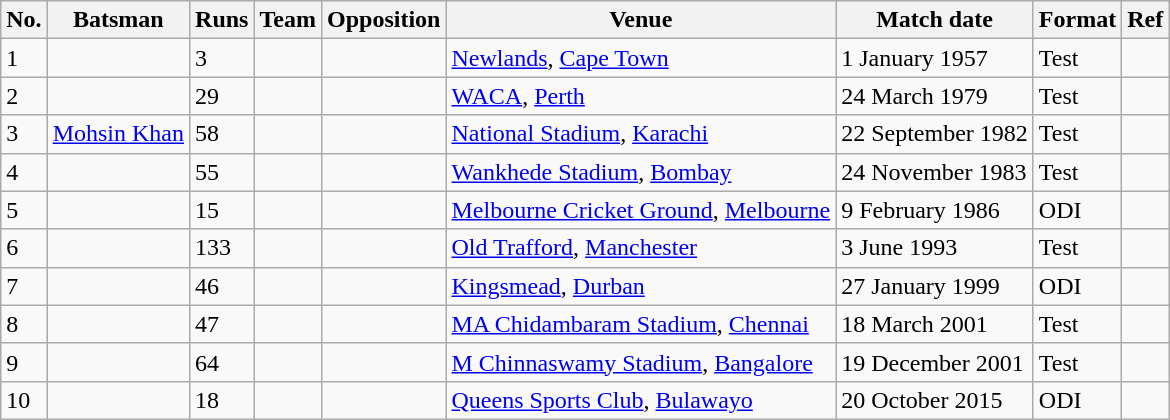<table class="wikitable sortable plainrowheaders">
<tr>
<th scope="col">No.</th>
<th scope="col">Batsman</th>
<th scope="col">Runs</th>
<th scope="col">Team</th>
<th scope="col">Opposition</th>
<th scope="col">Venue</th>
<th scope="col">Match date</th>
<th scope="col">Format</th>
<th scope="col" class="unsortable">Ref</th>
</tr>
<tr>
<td>1</td>
<td scope="row"></td>
<td>3</td>
<td></td>
<td></td>
<td><a href='#'>Newlands</a>, <a href='#'>Cape Town</a></td>
<td>1 January 1957</td>
<td>Test</td>
<td></td>
</tr>
<tr>
<td>2</td>
<td scope="row"></td>
<td>29</td>
<td></td>
<td></td>
<td><a href='#'>WACA</a>, <a href='#'>Perth</a></td>
<td>24 March 1979</td>
<td>Test</td>
<td></td>
</tr>
<tr>
<td>3</td>
<td scope="row"><a href='#'>Mohsin Khan</a></td>
<td>58</td>
<td></td>
<td></td>
<td><a href='#'>National Stadium</a>, <a href='#'>Karachi</a></td>
<td>22 September 1982</td>
<td>Test</td>
<td></td>
</tr>
<tr>
<td>4</td>
<td scope="row"></td>
<td>55</td>
<td></td>
<td></td>
<td><a href='#'>Wankhede Stadium</a>, <a href='#'>Bombay</a></td>
<td>24 November 1983</td>
<td>Test</td>
<td></td>
</tr>
<tr>
<td>5</td>
<td scope="row"></td>
<td>15</td>
<td></td>
<td></td>
<td><a href='#'>Melbourne Cricket Ground</a>, <a href='#'>Melbourne</a></td>
<td>9 February 1986</td>
<td>ODI</td>
<td></td>
</tr>
<tr>
<td>6</td>
<td scope="row"></td>
<td>133</td>
<td></td>
<td></td>
<td><a href='#'>Old Trafford</a>, <a href='#'>Manchester</a></td>
<td>3 June 1993</td>
<td>Test</td>
<td></td>
</tr>
<tr>
<td>7</td>
<td scope="row"></td>
<td>46</td>
<td></td>
<td></td>
<td><a href='#'>Kingsmead</a>, <a href='#'>Durban</a></td>
<td>27 January 1999</td>
<td>ODI</td>
<td></td>
</tr>
<tr>
<td>8</td>
<td scope="row"></td>
<td>47</td>
<td></td>
<td></td>
<td><a href='#'>MA Chidambaram Stadium</a>, <a href='#'>Chennai</a></td>
<td>18 March 2001</td>
<td>Test</td>
<td></td>
</tr>
<tr>
<td>9</td>
<td scope="row"></td>
<td>64</td>
<td></td>
<td></td>
<td><a href='#'>M Chinnaswamy Stadium</a>, <a href='#'>Bangalore</a></td>
<td>19 December 2001</td>
<td>Test</td>
<td></td>
</tr>
<tr>
<td>10</td>
<td scope="row"></td>
<td>18</td>
<td></td>
<td></td>
<td><a href='#'>Queens Sports Club</a>, <a href='#'>Bulawayo</a></td>
<td>20 October 2015</td>
<td>ODI</td>
<td></td>
</tr>
</table>
